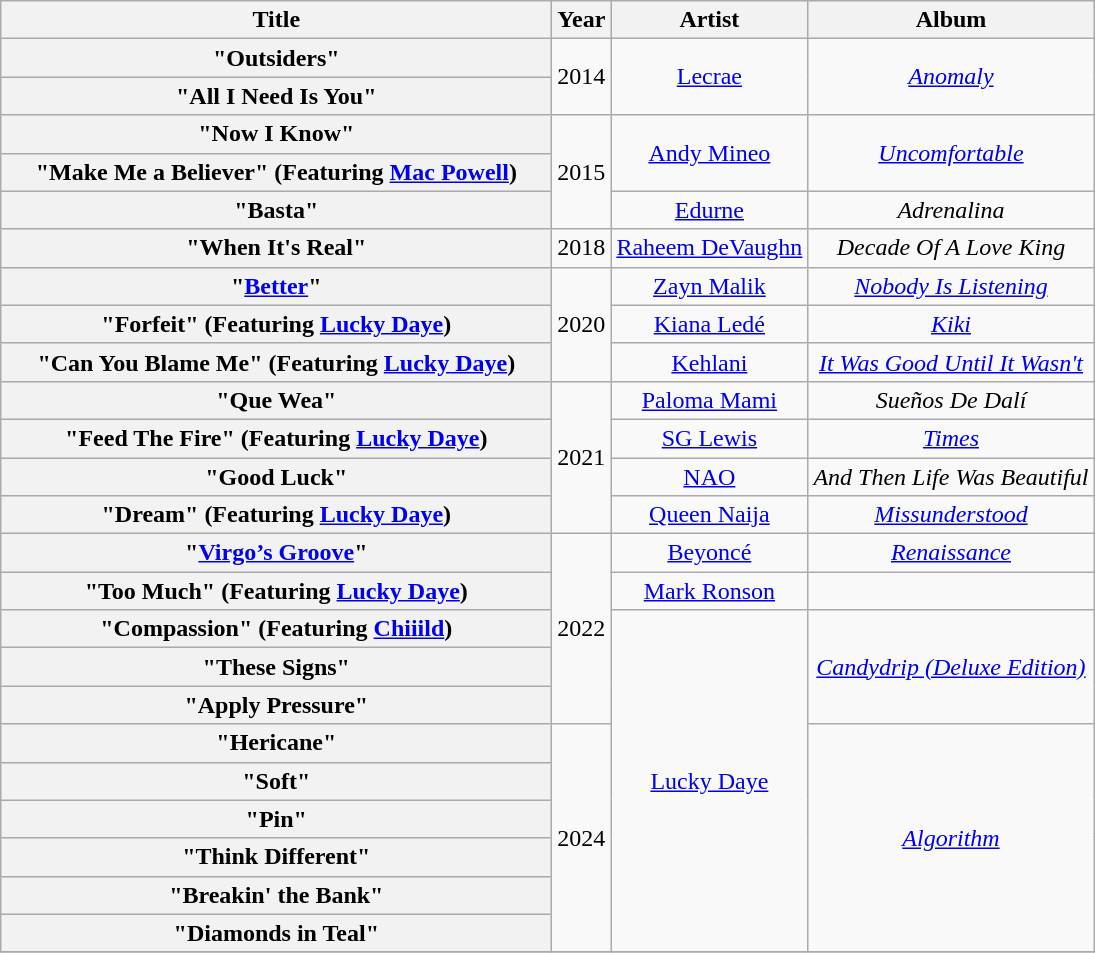<table class="wikitable plainrowheaders" style="text-align:center;">
<tr>
<th scope="col" style="width:22.5em;">Title</th>
<th scope="col">Year</th>
<th scope="col">Artist</th>
<th scope="col">Album</th>
</tr>
<tr>
<th scope="row">"Outsiders"</th>
<td rowspan="2">2014</td>
<td rowspan="2"><a href='#'>Lecrae</a></td>
<td rowspan="2"><em><a href='#'>Anomaly</a></em></td>
</tr>
<tr>
<th scope="row">"All I Need Is You"</th>
</tr>
<tr>
<th scope="row">"Now I Know"</th>
<td rowspan="3">2015</td>
<td rowspan="2"><a href='#'>Andy Mineo</a></td>
<td rowspan="2"><em><a href='#'>Uncomfortable</a></em></td>
</tr>
<tr>
<th scope="row">"Make Me a Believer" (Featuring <a href='#'>Mac Powell</a>)</th>
</tr>
<tr>
<th scope="row">"Basta"</th>
<td><a href='#'>Edurne</a></td>
<td><em>Adrenalina</em></td>
</tr>
<tr>
<th scope="row">"When It's Real"</th>
<td>2018</td>
<td><a href='#'>Raheem DeVaughn</a></td>
<td><em>Decade Of A Love King</em></td>
</tr>
<tr>
<th scope="row">"<a href='#'>Better</a>"</th>
<td rowspan="3">2020</td>
<td><a href='#'>Zayn Malik</a></td>
<td><em><a href='#'>Nobody Is Listening</a></em></td>
</tr>
<tr>
<th scope="row">"Forfeit" (Featuring <a href='#'>Lucky Daye</a>)</th>
<td><a href='#'>Kiana Ledé</a></td>
<td><em><a href='#'>Kiki</a></em></td>
</tr>
<tr>
<th scope="row">"Can You Blame Me" (Featuring <a href='#'>Lucky Daye</a>)</th>
<td><a href='#'>Kehlani</a></td>
<td><em><a href='#'>It Was Good Until It Wasn't</a></em></td>
</tr>
<tr>
<th scope="row">"Que Wea"</th>
<td rowspan="4">2021</td>
<td><a href='#'>Paloma Mami</a></td>
<td><em>Sueños De Dalí</em></td>
</tr>
<tr>
<th scope="row">"Feed The Fire" (Featuring <a href='#'>Lucky Daye</a>)</th>
<td><a href='#'>SG Lewis</a></td>
<td><em><a href='#'>Times</a></em></td>
</tr>
<tr>
<th scope="row">"Good Luck"</th>
<td><a href='#'>NAO</a></td>
<td><em>And Then Life Was Beautiful</em></td>
</tr>
<tr>
<th scope="row">"Dream" (Featuring <a href='#'>Lucky Daye</a>)</th>
<td><a href='#'>Queen Naija</a></td>
<td><em><a href='#'>Missunderstood</a></em></td>
</tr>
<tr>
<th scope="row">"<a href='#'>Virgo’s Groove</a>"</th>
<td rowspan="5">2022</td>
<td><a href='#'>Beyoncé</a></td>
<td><em><a href='#'>Renaissance</a></em></td>
</tr>
<tr>
<th scope="row">"Too Much" (Featuring <a href='#'>Lucky Daye</a>)</th>
<td><a href='#'>Mark Ronson</a></td>
<td></td>
</tr>
<tr>
<th scope="row">"Compassion" (Featuring <a href='#'>Chiiild</a>)</th>
<td rowspan="9"><a href='#'>Lucky Daye</a></td>
<td rowspan="3"><em><a href='#'>Candydrip (Deluxe Edition)</a></em></td>
</tr>
<tr>
<th scope="row">"These Signs"</th>
</tr>
<tr>
<th scope="row">"Apply Pressure"</th>
</tr>
<tr>
<th scope="row">"Hericane"</th>
<td rowspan="6">2024</td>
<td rowspan="6"><em><a href='#'>Algorithm</a></em></td>
</tr>
<tr>
<th scope="row">"Soft"</th>
</tr>
<tr>
<th scope="row">"Pin"</th>
</tr>
<tr>
<th scope="row">"Think Different"</th>
</tr>
<tr>
<th scope="row">"Breakin' the Bank"</th>
</tr>
<tr>
<th scope="row">"Diamonds in Teal"</th>
</tr>
<tr>
</tr>
</table>
